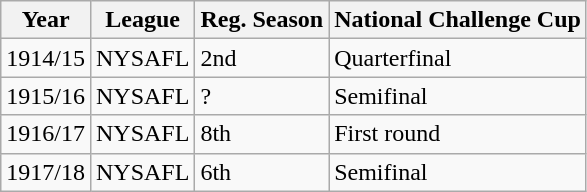<table class="wikitable">
<tr>
<th>Year</th>
<th>League</th>
<th>Reg. Season</th>
<th>National Challenge Cup</th>
</tr>
<tr>
<td>1914/15</td>
<td>NYSAFL</td>
<td>2nd</td>
<td>Quarterfinal</td>
</tr>
<tr>
<td>1915/16</td>
<td>NYSAFL</td>
<td>?</td>
<td>Semifinal</td>
</tr>
<tr>
<td>1916/17</td>
<td>NYSAFL</td>
<td>8th</td>
<td>First round</td>
</tr>
<tr>
<td>1917/18</td>
<td>NYSAFL</td>
<td>6th</td>
<td>Semifinal</td>
</tr>
</table>
